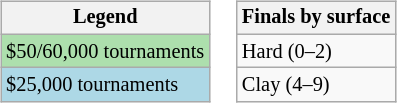<table>
<tr valign=top>
<td><br><table class=wikitable style=font-size:85%;>
<tr>
<th>Legend</th>
</tr>
<tr style="background:#addfad;">
<td>$50/60,000 tournaments</td>
</tr>
<tr style="background:lightblue;">
<td>$25,000 tournaments</td>
</tr>
</table>
</td>
<td><br><table class=wikitable style=font-size:85%;>
<tr>
<th>Finals by surface</th>
</tr>
<tr>
<td>Hard (0–2)</td>
</tr>
<tr>
<td>Clay (4–9)</td>
</tr>
</table>
</td>
</tr>
</table>
